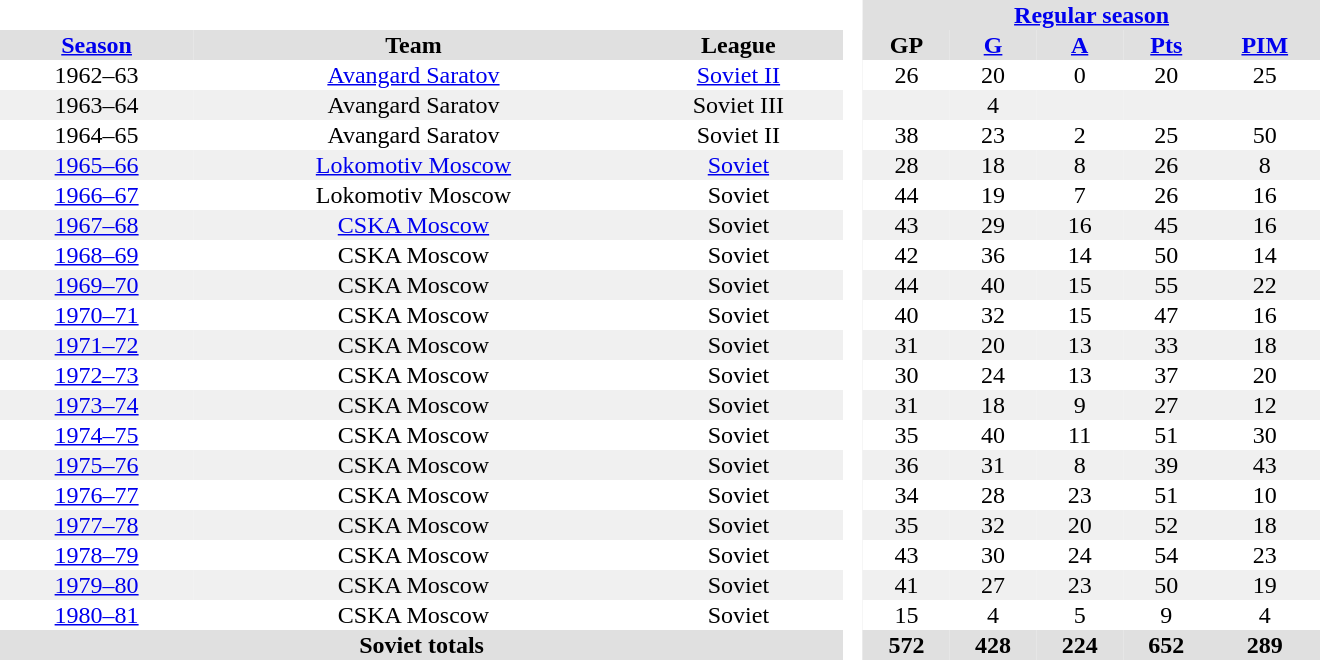<table border="0" cellpadding="1" cellspacing="0" style="text-align:center; width:55em">
<tr bgcolor="#e0e0e0">
<th colspan="3" bgcolor="#ffffff"> </th>
<th rowspan="99" bgcolor="#ffffff"> </th>
<th colspan="5"><a href='#'>Regular season</a></th>
</tr>
<tr bgcolor="#e0e0e0">
<th><a href='#'>Season</a></th>
<th>Team</th>
<th>League</th>
<th>GP</th>
<th><a href='#'>G</a></th>
<th><a href='#'>A</a></th>
<th><a href='#'>Pts</a></th>
<th><a href='#'>PIM</a></th>
</tr>
<tr>
<td>1962–63</td>
<td><a href='#'>Avangard Saratov</a></td>
<td><a href='#'>Soviet II</a></td>
<td>26</td>
<td>20</td>
<td>0</td>
<td>20</td>
<td>25</td>
</tr>
<tr bgcolor="#f0f0f0">
<td>1963–64</td>
<td>Avangard Saratov</td>
<td>Soviet III</td>
<td></td>
<td>4</td>
<td></td>
<td></td>
<td></td>
</tr>
<tr>
<td>1964–65</td>
<td>Avangard Saratov</td>
<td>Soviet II</td>
<td>38</td>
<td>23</td>
<td>2</td>
<td>25</td>
<td>50</td>
</tr>
<tr bgcolor="#f0f0f0">
<td><a href='#'>1965–66</a></td>
<td><a href='#'>Lokomotiv Moscow</a></td>
<td><a href='#'>Soviet</a></td>
<td>28</td>
<td>18</td>
<td>8</td>
<td>26</td>
<td>8</td>
</tr>
<tr>
<td><a href='#'>1966–67</a></td>
<td>Lokomotiv Moscow</td>
<td>Soviet</td>
<td>44</td>
<td>19</td>
<td>7</td>
<td>26</td>
<td>16</td>
</tr>
<tr bgcolor="#f0f0f0">
<td><a href='#'>1967–68</a></td>
<td><a href='#'>CSKA Moscow</a></td>
<td>Soviet</td>
<td>43</td>
<td>29</td>
<td>16</td>
<td>45</td>
<td>16</td>
</tr>
<tr>
<td><a href='#'>1968–69</a></td>
<td>CSKA Moscow</td>
<td>Soviet</td>
<td>42</td>
<td>36</td>
<td>14</td>
<td>50</td>
<td>14</td>
</tr>
<tr bgcolor="#f0f0f0">
<td><a href='#'>1969–70</a></td>
<td>CSKA Moscow</td>
<td>Soviet</td>
<td>44</td>
<td>40</td>
<td>15</td>
<td>55</td>
<td>22</td>
</tr>
<tr>
<td><a href='#'>1970–71</a></td>
<td>CSKA Moscow</td>
<td>Soviet</td>
<td>40</td>
<td>32</td>
<td>15</td>
<td>47</td>
<td>16</td>
</tr>
<tr bgcolor="#f0f0f0">
<td><a href='#'>1971–72</a></td>
<td>CSKA Moscow</td>
<td>Soviet</td>
<td>31</td>
<td>20</td>
<td>13</td>
<td>33</td>
<td>18</td>
</tr>
<tr>
<td><a href='#'>1972–73</a></td>
<td>CSKA Moscow</td>
<td>Soviet</td>
<td>30</td>
<td>24</td>
<td>13</td>
<td>37</td>
<td>20</td>
</tr>
<tr bgcolor="#f0f0f0">
<td><a href='#'>1973–74</a></td>
<td>CSKA Moscow</td>
<td>Soviet</td>
<td>31</td>
<td>18</td>
<td>9</td>
<td>27</td>
<td>12</td>
</tr>
<tr>
<td><a href='#'>1974–75</a></td>
<td>CSKA Moscow</td>
<td>Soviet</td>
<td>35</td>
<td>40</td>
<td>11</td>
<td>51</td>
<td>30</td>
</tr>
<tr bgcolor="#f0f0f0">
<td><a href='#'>1975–76</a></td>
<td>CSKA Moscow</td>
<td>Soviet</td>
<td>36</td>
<td>31</td>
<td>8</td>
<td>39</td>
<td>43</td>
</tr>
<tr>
<td><a href='#'>1976–77</a></td>
<td>CSKA Moscow</td>
<td>Soviet</td>
<td>34</td>
<td>28</td>
<td>23</td>
<td>51</td>
<td>10</td>
</tr>
<tr bgcolor="#f0f0f0">
<td><a href='#'>1977–78</a></td>
<td>CSKA Moscow</td>
<td>Soviet</td>
<td>35</td>
<td>32</td>
<td>20</td>
<td>52</td>
<td>18</td>
</tr>
<tr>
<td><a href='#'>1978–79</a></td>
<td>CSKA Moscow</td>
<td>Soviet</td>
<td>43</td>
<td>30</td>
<td>24</td>
<td>54</td>
<td>23</td>
</tr>
<tr bgcolor="#f0f0f0">
<td><a href='#'>1979–80</a></td>
<td>CSKA Moscow</td>
<td>Soviet</td>
<td>41</td>
<td>27</td>
<td>23</td>
<td>50</td>
<td>19</td>
</tr>
<tr>
<td><a href='#'>1980–81</a></td>
<td>CSKA Moscow</td>
<td>Soviet</td>
<td>15</td>
<td>4</td>
<td>5</td>
<td>9</td>
<td>4</td>
</tr>
<tr bgcolor="#e0e0e0">
<th colspan="3">Soviet totals</th>
<th>572</th>
<th>428</th>
<th>224</th>
<th>652</th>
<th>289</th>
</tr>
</table>
